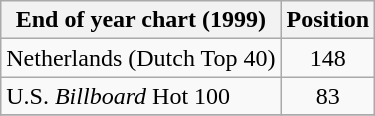<table class="wikitable sortable">
<tr>
<th align="left">End of year chart (1999)</th>
<th align="center">Position</th>
</tr>
<tr>
<td>Netherlands (Dutch Top 40)</td>
<td style="text-align:center;">148</td>
</tr>
<tr>
<td>U.S. <em>Billboard</em> Hot 100</td>
<td align="center">83</td>
</tr>
<tr>
</tr>
</table>
